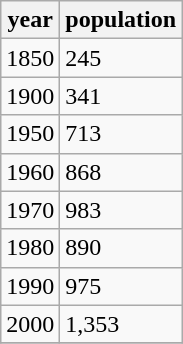<table class="wikitable">
<tr>
<th>year</th>
<th>population</th>
</tr>
<tr>
<td>1850</td>
<td>245</td>
</tr>
<tr>
<td>1900</td>
<td>341</td>
</tr>
<tr>
<td>1950</td>
<td>713</td>
</tr>
<tr>
<td>1960</td>
<td>868</td>
</tr>
<tr>
<td>1970</td>
<td>983</td>
</tr>
<tr>
<td>1980</td>
<td>890</td>
</tr>
<tr>
<td>1990</td>
<td>975</td>
</tr>
<tr>
<td>2000</td>
<td>1,353</td>
</tr>
<tr>
</tr>
</table>
